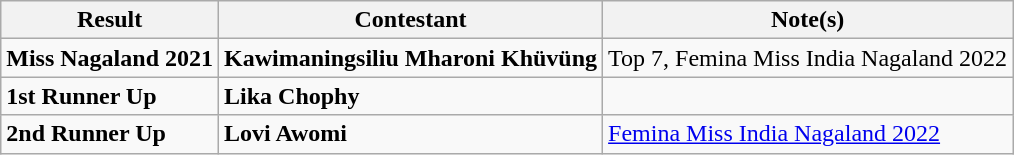<table class="wikitable">
<tr>
<th>Result</th>
<th>Contestant</th>
<th>Note(s)</th>
</tr>
<tr>
<td><strong>Miss Nagaland 2021</strong></td>
<td><strong>Kawimaningsiliu Mharoni Khüvüng</strong></td>
<td>Top 7, Femina Miss India Nagaland 2022</td>
</tr>
<tr>
<td><strong>1st Runner Up</strong></td>
<td><strong>Lika Chophy</strong></td>
<td></td>
</tr>
<tr>
<td><strong>2nd Runner Up</strong></td>
<td><strong>Lovi Awomi</strong></td>
<td><a href='#'>Femina Miss India Nagaland 2022</a></td>
</tr>
</table>
